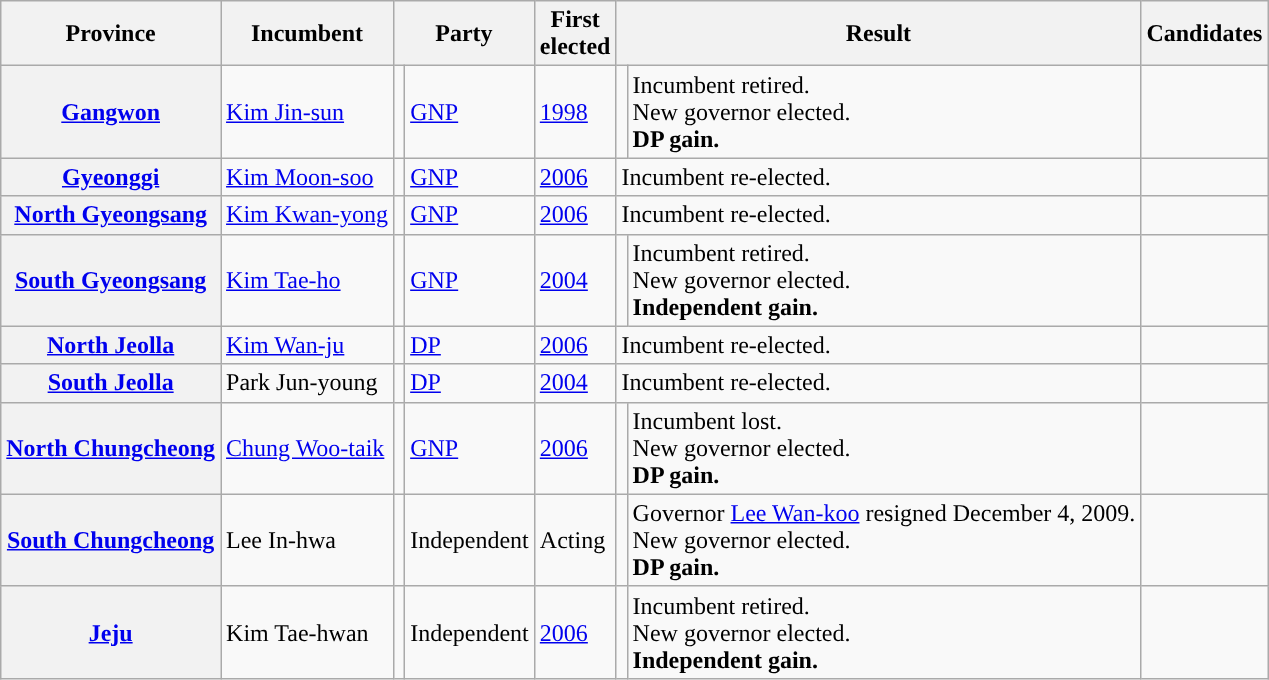<table class="wikitable sortable">
<tr>
<th>Province</th>
<th>Incumbent</th>
<th colspan="2">Party</th>
<th>First<br>elected</th>
<th colspan="2">Result</th>
<th>Candidates</th>
</tr>
<tr>
<th><a href='#'>Gangwon</a></th>
<td><a href='#'>Kim Jin-sun</a></td>
<td></td>
<td><a href='#'>GNP</a></td>
<td><a href='#'>1998</a></td>
<td></td>
<td>Incumbent retired.<br>New governor elected.<br><strong>DP gain.</strong></td>
<td></td>
</tr>
<tr>
<th><a href='#'>Gyeonggi</a></th>
<td><a href='#'>Kim Moon-soo</a></td>
<td></td>
<td><a href='#'>GNP</a></td>
<td><a href='#'>2006</a></td>
<td colspan="2">Incumbent re-elected.</td>
<td></td>
</tr>
<tr>
<th><a href='#'>North Gyeongsang</a></th>
<td><a href='#'>Kim Kwan-yong</a></td>
<td></td>
<td><a href='#'>GNP</a></td>
<td><a href='#'>2006</a></td>
<td colspan="2">Incumbent re-elected.</td>
<td></td>
</tr>
<tr>
<th><a href='#'>South Gyeongsang</a></th>
<td><a href='#'>Kim Tae-ho</a></td>
<td></td>
<td><a href='#'>GNP</a></td>
<td><a href='#'>2004</a></td>
<td></td>
<td>Incumbent retired.<br>New governor elected.<br><strong>Independent gain.</strong></td>
<td></td>
</tr>
<tr>
<th><a href='#'>North Jeolla</a></th>
<td><a href='#'>Kim Wan-ju</a></td>
<td></td>
<td><a href='#'>DP</a></td>
<td><a href='#'>2006</a></td>
<td colspan="2">Incumbent re-elected.</td>
<td></td>
</tr>
<tr>
<th><a href='#'>South Jeolla</a></th>
<td>Park Jun-young</td>
<td></td>
<td><a href='#'>DP</a></td>
<td><a href='#'>2004</a></td>
<td colspan="2">Incumbent re-elected.</td>
<td></td>
</tr>
<tr>
<th><a href='#'>North Chungcheong</a></th>
<td><a href='#'>Chung Woo-taik</a></td>
<td></td>
<td><a href='#'>GNP</a></td>
<td><a href='#'>2006</a></td>
<td></td>
<td>Incumbent lost.<br>New governor elected.<br><strong>DP gain.</strong></td>
<td></td>
</tr>
<tr>
<th><a href='#'>South Chungcheong</a></th>
<td>Lee In-hwa</td>
<td></td>
<td>Independent</td>
<td>Acting</td>
<td></td>
<td>Governor <a href='#'>Lee Wan-koo</a> resigned December 4, 2009.<br>New governor elected.<br><strong>DP gain.</strong></td>
<td></td>
</tr>
<tr>
<th><a href='#'>Jeju</a></th>
<td>Kim Tae-hwan</td>
<td></td>
<td>Independent</td>
<td><a href='#'>2006</a></td>
<td></td>
<td>Incumbent retired.<br>New governor elected.<br><strong>Independent gain.</strong></td>
<td></td>
</tr>
</table>
